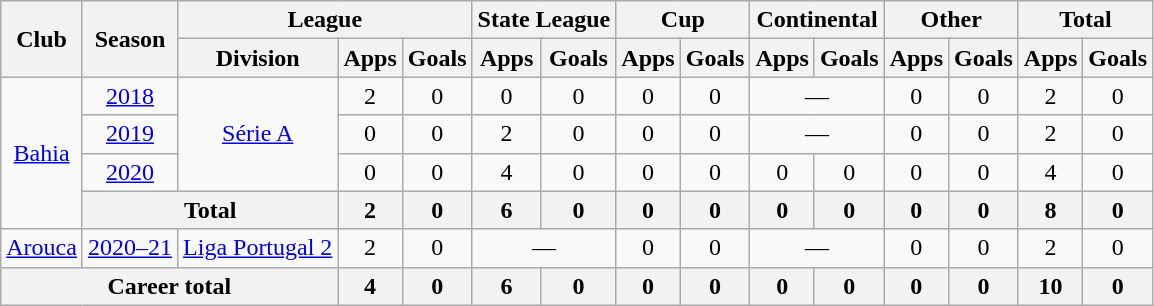<table class="wikitable" style="text-align: center;">
<tr>
<th rowspan="2">Club</th>
<th rowspan="2">Season</th>
<th colspan="3">League</th>
<th colspan="2">State League</th>
<th colspan="2">Cup</th>
<th colspan="2">Continental</th>
<th colspan="2">Other</th>
<th colspan="2">Total</th>
</tr>
<tr>
<th>Division</th>
<th>Apps</th>
<th>Goals</th>
<th>Apps</th>
<th>Goals</th>
<th>Apps</th>
<th>Goals</th>
<th>Apps</th>
<th>Goals</th>
<th>Apps</th>
<th>Goals</th>
<th>Apps</th>
<th>Goals</th>
</tr>
<tr>
<td rowspan="4" valign="center"><a href='#'>Bahia</a></td>
<td><a href='#'>2018</a></td>
<td rowspan="3"><a href='#'>Série A</a></td>
<td>2</td>
<td>0</td>
<td>0</td>
<td>0</td>
<td>0</td>
<td>0</td>
<td colspan="2">—</td>
<td>0</td>
<td>0</td>
<td>2</td>
<td>0</td>
</tr>
<tr>
<td><a href='#'>2019</a></td>
<td>0</td>
<td>0</td>
<td>2</td>
<td>0</td>
<td>0</td>
<td>0</td>
<td colspan="2">—</td>
<td>0</td>
<td>0</td>
<td>2</td>
<td>0</td>
</tr>
<tr>
<td><a href='#'>2020</a></td>
<td>0</td>
<td>0</td>
<td>4</td>
<td>0</td>
<td>0</td>
<td>0</td>
<td>0</td>
<td>0</td>
<td>0</td>
<td>0</td>
<td>4</td>
<td>0</td>
</tr>
<tr>
<th colspan="2">Total</th>
<th>2</th>
<th>0</th>
<th>6</th>
<th>0</th>
<th>0</th>
<th>0</th>
<th>0</th>
<th>0</th>
<th>0</th>
<th>0</th>
<th>8</th>
<th>0</th>
</tr>
<tr>
<td valign="center"><a href='#'>Arouca</a></td>
<td><a href='#'>2020–21</a></td>
<td><a href='#'>Liga Portugal 2</a></td>
<td>2</td>
<td>0</td>
<td colspan="2">—</td>
<td>0</td>
<td>0</td>
<td colspan="2">—</td>
<td>0</td>
<td>0</td>
<td>2</td>
<td>0</td>
</tr>
<tr>
<th colspan="3"><strong>Career total</strong></th>
<th>4</th>
<th>0</th>
<th>6</th>
<th>0</th>
<th>0</th>
<th>0</th>
<th>0</th>
<th>0</th>
<th>0</th>
<th>0</th>
<th>10</th>
<th>0</th>
</tr>
</table>
